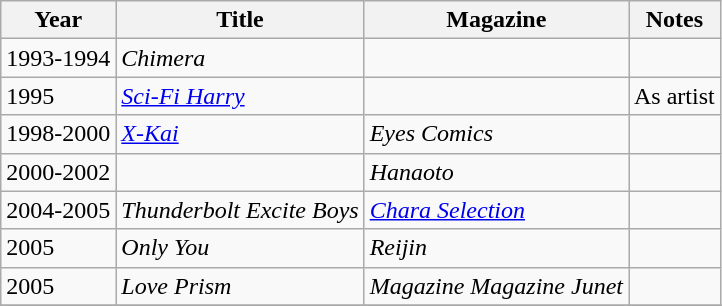<table class="wikitable">
<tr>
<th>Year</th>
<th>Title</th>
<th>Magazine</th>
<th>Notes</th>
</tr>
<tr>
<td>1993-1994</td>
<td><em>Chimera</em><br></td>
<td></td>
<td></td>
</tr>
<tr>
<td>1995</td>
<td><em><a href='#'>Sci-Fi Harry</a></em></td>
<td></td>
<td>As artist</td>
</tr>
<tr>
<td>1998-2000</td>
<td><em><a href='#'>X-Kai</a></em></td>
<td><em>Eyes Comics</em></td>
<td></td>
</tr>
<tr>
<td>2000-2002</td>
<td></td>
<td><em>Hanaoto</em></td>
<td></td>
</tr>
<tr>
<td>2004-2005</td>
<td><em>Thunderbolt Excite Boys</em><br></td>
<td><em><a href='#'>Chara Selection</a></em></td>
<td></td>
</tr>
<tr>
<td>2005</td>
<td><em>Only You</em></td>
<td><em>Reijin</em></td>
<td></td>
</tr>
<tr>
<td>2005</td>
<td><em>Love Prism</em><br></td>
<td><em>Magazine Magazine Junet</em></td>
<td></td>
</tr>
<tr>
</tr>
</table>
